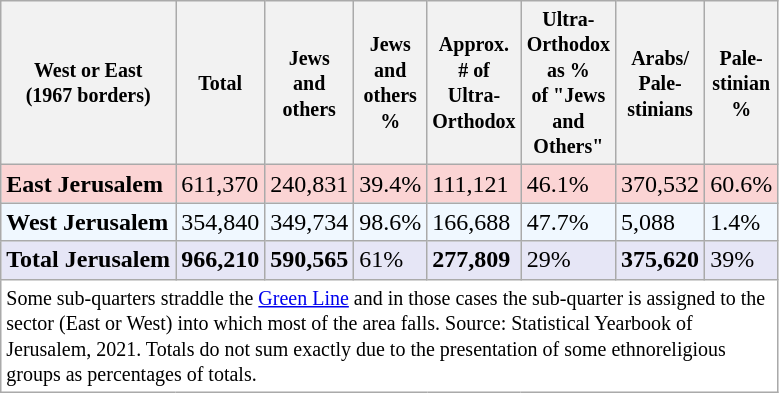<table class="wikitable sortable sort-under floatright" style="width:450px">
<tr>
<th style="line-height:100%"><small>West or East<br>(1967 borders)</small></th>
<th style="line-height:100%"><small>Total</small></th>
<th style="line-height:100%"><small>Jews<br>and<br>others</small></th>
<th style="line-height:100%"><small>Jews<br>and<br>others<br>%</small></th>
<th style="line-height:100%"><small>Approx.<br># of<br>Ultra-<br>Orthodox</small></th>
<th style="line-height:100%"><small>Ultra-<br>Orthodox<br>as %<br>of "Jews<br>and Others"</small></th>
<th style="line-height:100%"><small>Arabs/<br>Pale-<br>stinians</small></th>
<th style="line-height:100%"><small>Pale-<br>stinian<br>%</small></th>
</tr>
<tr>
<td style=background:#fbd4d4;><strong>East Jerusalem</strong></td>
<td style=background:#fbd4d4;>611,370</td>
<td style=background:#fbd4d4;>240,831</td>
<td style=background:#fbd4d4;>39.4%</td>
<td style=background:#fbd4d4;>111,121</td>
<td style=background:#fbd4d4;>46.1%</td>
<td style=background:#fbd4d4;>370,532</td>
<td style=background:#fbd4d4;>60.6%</td>
</tr>
<tr>
<td style=background:aliceblue;><strong>West Jerusalem</strong></td>
<td style=background:aliceblue;>354,840</td>
<td style=background:aliceblue;>349,734</td>
<td style=background:aliceblue;>98.6%</td>
<td style=background:aliceblue;>166,688</td>
<td style=background:aliceblue;>47.7%</td>
<td style=background:aliceblue;>5,088</td>
<td style=background:aliceblue;>1.4%</td>
</tr>
<tr>
<td style=background:#e6e6f6><strong>Total Jerusalem</strong></td>
<td style=background:#e6e6f6><strong>966,210</strong></td>
<td style=background:#e6e6f6><strong>590,565</strong></td>
<td style=background:#e6e6f6>61%</td>
<td style=background:#e6e6f6><strong>277,809</strong></td>
<td style=background:#e6e6f6>29%</td>
<td style=background:#e6e6f6><strong>375,620</strong></td>
<td style=background:#e6e6f6>39%</td>
</tr>
<tr>
<td colspan = 8 style="background:white;text-align:left;line-height:100%"><small>Some sub-quarters straddle the <a href='#'>Green Line</a> and in those cases the sub-quarter is assigned to the sector (East or West) into which most of the area falls. Source: Statistical Yearbook of Jerusalem, 2021. Totals do not sum exactly due to the presentation of some ethnoreligious groups as percentages of totals.</small></td>
</tr>
</table>
